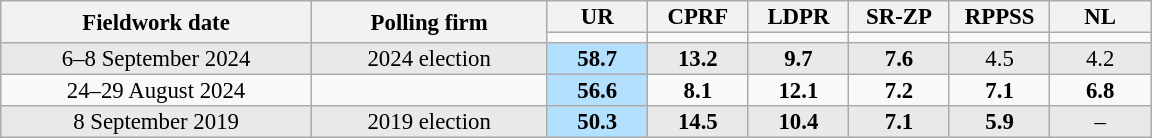<table class=wikitable style="font-size:95%; line-height:14px; text-align:center">
<tr>
<th style=width:200px; rowspan=2>Fieldwork date</th>
<th style=width:150px; rowspan=2>Polling firm</th>
<th style="width:60px;">UR</th>
<th style="width:60px;">CPRF</th>
<th style="width:60px;">LDPR</th>
<th style="width:60px;">SR-ZP</th>
<th style="width:60px;">RPPSS</th>
<th style="width:60px;">NL</th>
</tr>
<tr>
<td bgcolor=></td>
<td bgcolor=></td>
<td bgcolor=></td>
<td bgcolor=></td>
<td bgcolor=></td>
<td bgcolor=></td>
</tr>
<tr style="background:#E9E9E9;">
<td>6–8 September 2024</td>
<td>2024 election</td>
<td style="background:#B3E0FF"><strong>58.7</strong></td>
<td><strong>13.2</strong></td>
<td><strong>9.7</strong></td>
<td><strong>7.6</strong></td>
<td>4.5</td>
<td>4.2</td>
</tr>
<tr align=center>
<td>24–29 August 2024</td>
<td></td>
<td style="background:#B3E0FF"><strong>56.6</strong></td>
<td><strong>8.1</strong></td>
<td><strong>12.1</strong></td>
<td><strong>7.2</strong></td>
<td><strong>7.1</strong></td>
<td><strong>6.8</strong></td>
</tr>
<tr style="background:#E9E9E9;">
<td>8 September 2019</td>
<td>2019 election</td>
<td style="background:#B3E0FF"><strong>50.3</strong></td>
<td><strong>14.5</strong></td>
<td><strong>10.4</strong></td>
<td><strong>7.1</strong></td>
<td><strong>5.9</strong></td>
<td>–</td>
</tr>
</table>
